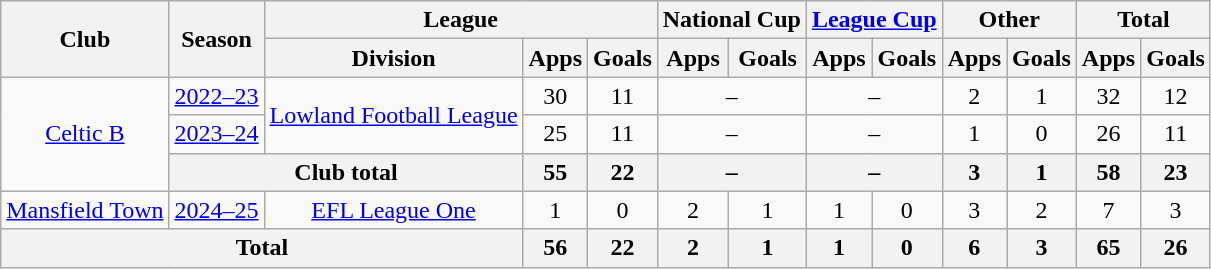<table class="wikitable" style="text-align:center">
<tr>
<th rowspan="2">Club</th>
<th rowspan="2">Season</th>
<th colspan="3">League</th>
<th colspan="2">National Cup</th>
<th colspan="2"><a href='#'>League Cup</a></th>
<th colspan="2">Other</th>
<th colspan="2">Total</th>
</tr>
<tr>
<th>Division</th>
<th>Apps</th>
<th>Goals</th>
<th>Apps</th>
<th>Goals</th>
<th>Apps</th>
<th>Goals</th>
<th>Apps</th>
<th>Goals</th>
<th>Apps</th>
<th>Goals</th>
</tr>
<tr>
<td rowspan="3"><a href='#'>Celtic B</a></td>
<td><a href='#'>2022–23</a></td>
<td rowspan="2"><a href='#'>Lowland Football League</a></td>
<td>30</td>
<td>11</td>
<td colspan="2">–</td>
<td colspan="2">–</td>
<td>2</td>
<td>1</td>
<td>32</td>
<td>12</td>
</tr>
<tr>
<td><a href='#'>2023–24</a></td>
<td>25</td>
<td>11</td>
<td colspan="2">–</td>
<td colspan="2">–</td>
<td>1</td>
<td>0</td>
<td>26</td>
<td>11</td>
</tr>
<tr>
<th colspan="2">Club total</th>
<th>55</th>
<th>22</th>
<th colspan="2">–</th>
<th colspan="2">–</th>
<th>3</th>
<th>1</th>
<th>58</th>
<th>23</th>
</tr>
<tr>
<td><a href='#'>Mansfield Town</a></td>
<td><a href='#'>2024–25</a></td>
<td><a href='#'>EFL League One</a></td>
<td>1</td>
<td>0</td>
<td>2</td>
<td>1</td>
<td>1</td>
<td>0</td>
<td>3</td>
<td>2</td>
<td>7</td>
<td>3</td>
</tr>
<tr>
<th colspan="3">Total</th>
<th>56</th>
<th>22</th>
<th>2</th>
<th>1</th>
<th>1</th>
<th>0</th>
<th>6</th>
<th>3</th>
<th>65</th>
<th>26</th>
</tr>
</table>
